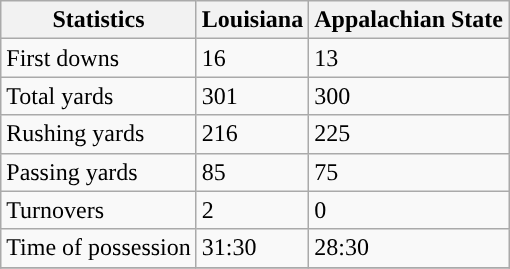<table class="wikitable">
<tr>
<th>Statistics</th>
<th>Louisiana</th>
<th>Appalachian State</th>
</tr>
<tr>
<td>First downs</td>
<td>16</td>
<td>13</td>
</tr>
<tr>
<td>Total yards</td>
<td>301</td>
<td>300</td>
</tr>
<tr>
<td>Rushing yards</td>
<td>216</td>
<td>225</td>
</tr>
<tr>
<td>Passing yards</td>
<td>85</td>
<td>75</td>
</tr>
<tr>
<td>Turnovers</td>
<td>2</td>
<td>0</td>
</tr>
<tr>
<td>Time of possession</td>
<td>31:30</td>
<td>28:30</td>
</tr>
<tr>
</tr>
</table>
